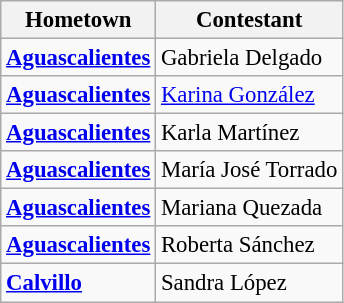<table class="wikitable sortable" style="font-size: 95%;">
<tr>
<th>Hometown</th>
<th>Contestant</th>
</tr>
<tr>
<td><strong><a href='#'>Aguascalientes</a></strong></td>
<td>Gabriela Delgado</td>
</tr>
<tr>
<td><strong><a href='#'>Aguascalientes</a></strong></td>
<td><a href='#'>Karina González</a></td>
</tr>
<tr>
<td><strong><a href='#'>Aguascalientes</a></strong></td>
<td>Karla Martínez</td>
</tr>
<tr>
<td><strong><a href='#'>Aguascalientes</a></strong></td>
<td>María José Torrado</td>
</tr>
<tr>
<td><strong><a href='#'>Aguascalientes</a></strong></td>
<td>Mariana Quezada</td>
</tr>
<tr>
<td><strong><a href='#'>Aguascalientes</a></strong></td>
<td>Roberta Sánchez</td>
</tr>
<tr>
<td><strong><a href='#'>Calvillo</a></strong></td>
<td>Sandra López</td>
</tr>
</table>
